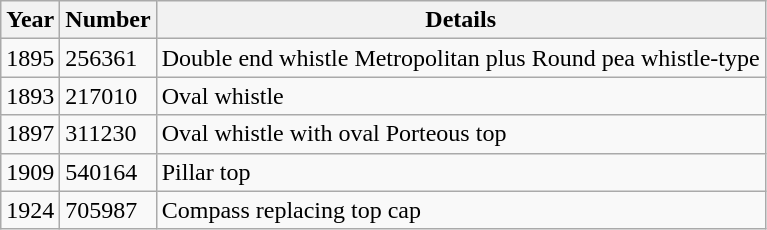<table class="wikitable">
<tr>
<th>Year</th>
<th>Number</th>
<th>Details</th>
</tr>
<tr>
<td>1895</td>
<td>256361</td>
<td>Double end whistle Metropolitan plus Round pea whistle-type</td>
</tr>
<tr>
<td>1893</td>
<td>217010</td>
<td>Oval whistle</td>
</tr>
<tr>
<td>1897</td>
<td>311230</td>
<td>Oval whistle with oval Porteous top</td>
</tr>
<tr>
<td>1909</td>
<td>540164</td>
<td>Pillar top</td>
</tr>
<tr>
<td>1924</td>
<td>705987</td>
<td>Compass replacing top cap</td>
</tr>
</table>
